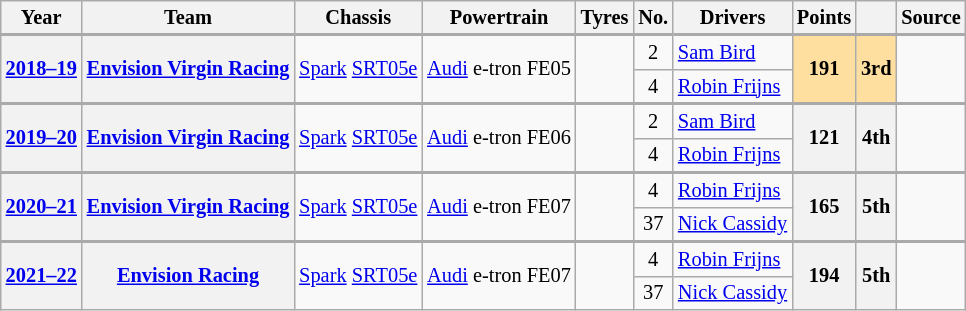<table class="wikitable" style="font-size: 85%; text-align:center;">
<tr>
<th valign="middle">Year</th>
<th valign="middle">Team</th>
<th valign="middle">Chassis</th>
<th valign="middle">Powertrain</th>
<th valign="middle">Tyres</th>
<th rowspan=2 valign="middle" style="border-bottom:2px solid #aaaaaa">No.</th>
<th rowspan=2 valign="middle" style="border-bottom:2px solid #aaaaaa">Drivers</th>
<th valign="middle">Points</th>
<th></th>
<th valign="middle">Source</th>
</tr>
<tr style="border-top:2px solid #aaaaaa">
<th rowspan=3><a href='#'>2018–19</a></th>
<th rowspan=3> <a href='#'>Envision Virgin Racing</a></th>
<td rowspan=3><a href='#'>Spark</a> <a href='#'>SRT05e</a></td>
<td rowspan=3><a href='#'>Audi</a> e-tron FE05</td>
<td rowspan=3></td>
<th style="background:#FFDF9F;" rowspan=3>191</th>
<th style="background:#FFDF9F;" rowspan=3>3rd</th>
<td rowspan=3></td>
</tr>
<tr>
<td>2</td>
<td align=left> <a href='#'>Sam Bird</a></td>
</tr>
<tr>
<td>4</td>
<td align=left> <a href='#'>Robin Frijns</a></td>
</tr>
<tr style="border-top:2px solid #aaaaaa">
<th rowspan=2><a href='#'>2019–20</a></th>
<th rowspan=2> <a href='#'>Envision Virgin Racing</a></th>
<td rowspan=2><a href='#'>Spark</a> <a href='#'>SRT05e</a></td>
<td rowspan=2><a href='#'>Audi</a> e-tron FE06</td>
<td rowspan=2></td>
<td>2</td>
<td align=left> <a href='#'>Sam Bird</a></td>
<th rowspan=2>121</th>
<th rowspan=2>4th</th>
<td rowspan=2></td>
</tr>
<tr>
<td>4</td>
<td align=left> <a href='#'>Robin Frijns</a></td>
</tr>
<tr style="border-top:2px solid #aaaaaa">
<th rowspan=2><a href='#'>2020–21</a></th>
<th rowspan=2> <a href='#'>Envision Virgin Racing</a></th>
<td rowspan=2><a href='#'>Spark</a> <a href='#'>SRT05e</a></td>
<td rowspan=2><a href='#'>Audi</a> e-tron FE07</td>
<td rowspan=2></td>
<td>4</td>
<td align=left> <a href='#'>Robin Frijns</a></td>
<th rowspan=2>165</th>
<th rowspan=2>5th</th>
<td rowspan=2></td>
</tr>
<tr>
<td>37</td>
<td align=left> <a href='#'>Nick Cassidy</a></td>
</tr>
<tr style="border-top:2px solid #aaaaaa">
<th rowspan=2><a href='#'>2021–22</a></th>
<th rowspan=2> <a href='#'>Envision Racing</a></th>
<td rowspan=2><a href='#'>Spark</a> <a href='#'>SRT05e</a></td>
<td rowspan=2><a href='#'>Audi</a> e-tron FE07</td>
<td rowspan=2></td>
<td>4</td>
<td align=left> <a href='#'>Robin Frijns</a></td>
<th rowspan=2>194</th>
<th rowspan=2>5th</th>
<td rowspan=2></td>
</tr>
<tr>
<td>37</td>
<td align=left> <a href='#'>Nick Cassidy</a></td>
</tr>
</table>
